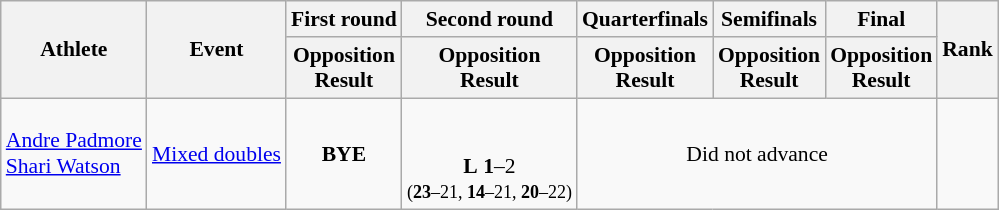<table class="wikitable" style="font-size:90%">
<tr>
<th rowspan="2">Athlete</th>
<th rowspan="2">Event</th>
<th>First round</th>
<th>Second round</th>
<th>Quarterfinals</th>
<th>Semifinals</th>
<th>Final</th>
<th rowspan="2">Rank</th>
</tr>
<tr>
<th>Opposition<br>Result</th>
<th>Opposition<br>Result</th>
<th>Opposition<br>Result</th>
<th>Opposition<br>Result</th>
<th>Opposition<br>Result</th>
</tr>
<tr>
<td><a href='#'>Andre Padmore</a><br><a href='#'>Shari Watson</a></td>
<td><a href='#'>Mixed doubles</a></td>
<td align=center><strong>BYE</strong></td>
<td align=center><br><br> <strong>L</strong> <strong>1</strong>–2<br><small>(<strong>23</strong>–21, <strong>14</strong>–21, <strong>20</strong>–22)</small></td>
<td align=center colspan=3>Did not advance</td>
<td align=center></td>
</tr>
</table>
